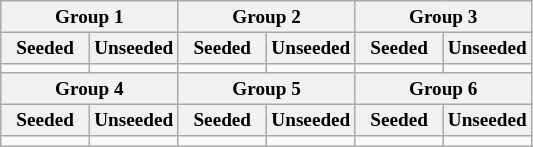<table class="wikitable" style="font-size:80%">
<tr>
<th colspan="2">Group 1</th>
<th colspan="2">Group 2</th>
<th colspan="2">Group 3</th>
</tr>
<tr>
<th width=16.7%>Seeded</th>
<th width=16.7%>Unseeded</th>
<th width=16.7%>Seeded</th>
<th width=16.7%>Unseeded</th>
<th width=16.6%>Seeded</th>
<th width=16.6%>Unseeded</th>
</tr>
<tr>
<td valign=top></td>
<td valign=top></td>
<td valign=top></td>
<td valign=top></td>
<td valign=top></td>
<td valign=top></td>
</tr>
<tr>
<th colspan="2">Group 4</th>
<th colspan="2">Group 5</th>
<th colspan="2">Group 6</th>
</tr>
<tr>
<th>Seeded</th>
<th>Unseeded</th>
<th>Seeded</th>
<th>Unseeded</th>
<th>Seeded</th>
<th>Unseeded</th>
</tr>
<tr>
<td valign=top></td>
<td valign=top></td>
<td valign=top></td>
<td valign=top></td>
<td valign=top></td>
<td valign=top></td>
</tr>
</table>
